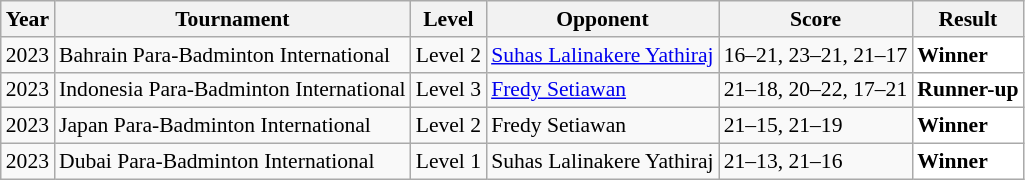<table class="sortable wikitable" style="font-size: 90%;">
<tr>
<th>Year</th>
<th>Tournament</th>
<th>Level</th>
<th>Opponent</th>
<th>Score</th>
<th>Result</th>
</tr>
<tr>
<td align="center">2023</td>
<td align="left">Bahrain Para-Badminton International</td>
<td align="left">Level 2</td>
<td align="left"> <a href='#'>Suhas Lalinakere Yathiraj</a></td>
<td align="left">16–21, 23–21, 21–17</td>
<td style="text-align:left; background:white"> <strong>Winner</strong></td>
</tr>
<tr>
<td align="center">2023</td>
<td align="left">Indonesia Para-Badminton International</td>
<td align="left">Level 3</td>
<td align="left"> <a href='#'>Fredy Setiawan</a></td>
<td align="left">21–18, 20–22, 17–21</td>
<td style="text-align:left; background:white"> <strong>Runner-up</strong></td>
</tr>
<tr>
<td align="center">2023</td>
<td align="left">Japan Para-Badminton International</td>
<td align="left">Level 2</td>
<td align="left"> Fredy Setiawan</td>
<td align="left">21–15, 21–19</td>
<td style="text-align:left; background:white"> <strong>Winner</strong></td>
</tr>
<tr>
<td align="center">2023</td>
<td align="left">Dubai Para-Badminton International</td>
<td align="left">Level 1</td>
<td align="left"> Suhas Lalinakere Yathiraj</td>
<td align="left">21–13, 21–16</td>
<td style="text-align:left; background:white"> <strong>Winner</strong></td>
</tr>
</table>
